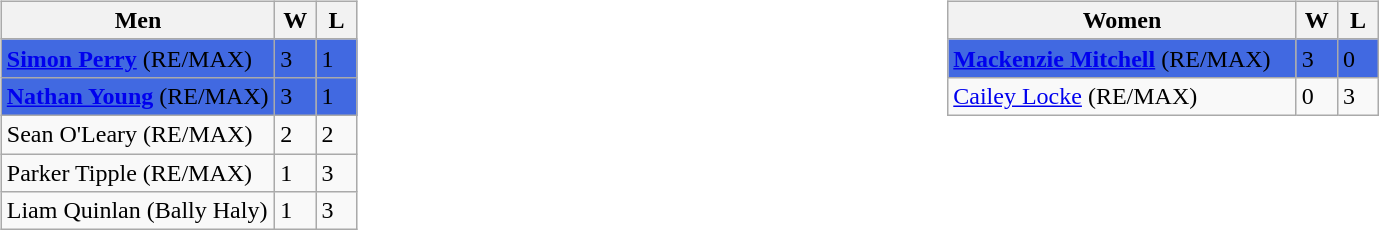<table>
<tr>
<td valign=top width=20%><br><table class=wikitable>
<tr>
<th width=175>Men</th>
<th width=20>W</th>
<th width=20>L</th>
</tr>
<tr bgcolor=#4169E1>
<td><strong><a href='#'>Simon Perry</a></strong> (RE/MAX)</td>
<td>3</td>
<td>1</td>
</tr>
<tr bgcolor=#4169E1>
<td><strong><a href='#'>Nathan Young</a></strong> (RE/MAX)</td>
<td>3</td>
<td>1</td>
</tr>
<tr>
<td>Sean O'Leary (RE/MAX)</td>
<td>2</td>
<td>2</td>
</tr>
<tr>
<td>Parker Tipple (RE/MAX)</td>
<td>1</td>
<td>3</td>
</tr>
<tr>
<td>Liam Quinlan (Bally Haly)</td>
<td>1</td>
<td>3</td>
</tr>
</table>
</td>
<td valign=top width=20%><br><table class=wikitable>
<tr>
<th width=225>Women</th>
<th width=20>W</th>
<th width=20>L</th>
</tr>
<tr bgcolor=#4169E1>
<td><strong><a href='#'>Mackenzie Mitchell</a></strong> (RE/MAX)</td>
<td>3</td>
<td>0</td>
</tr>
<tr>
<td><a href='#'>Cailey Locke</a> (RE/MAX)</td>
<td>0</td>
<td>3</td>
</tr>
</table>
</td>
</tr>
</table>
